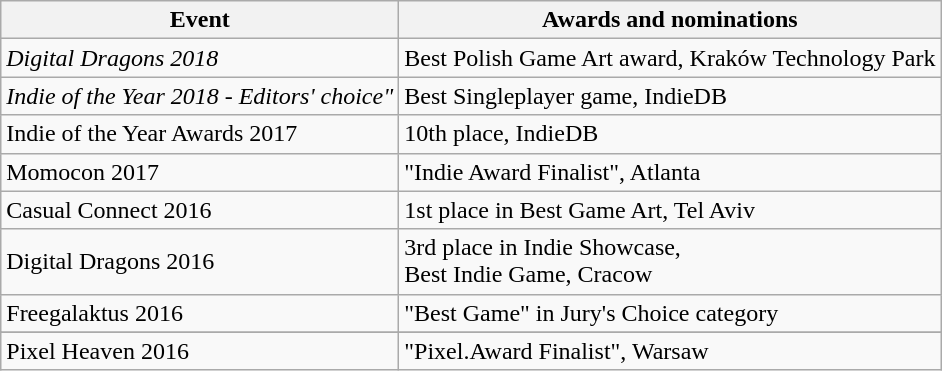<table class="wikitable" style="float:left;">
<tr>
<th>Event</th>
<th>Awards and nominations</th>
</tr>
<tr>
<td><em>Digital Dragons 2018</em></td>
<td>Best Polish Game Art award, Kraków Technology Park </td>
</tr>
<tr>
<td><em>Indie of the Year 2018 - Editors' choice"</td>
<td>Best Singleplayer game, IndieDB </td>
</tr>
<tr>
<td></em>Indie of the Year Awards 2017<em></td>
<td>10th place, IndieDB</td>
</tr>
<tr>
<td></em>Momocon 2017<em></td>
<td>"Indie Award Finalist", Atlanta</td>
</tr>
<tr>
<td></em>Casual Connect 2016<em></td>
<td>1st place in Best Game Art, Tel Aviv</td>
</tr>
<tr>
<td></em>Digital Dragons 2016<em></td>
<td>3rd place in Indie Showcase,<br>Best Indie Game, Cracow</td>
</tr>
<tr>
<td></em>Freegalaktus 2016<em></td>
<td>"Best Game" in Jury's Choice category</td>
</tr>
<tr>
</tr>
<tr>
<td></em>Pixel Heaven 2016<em></td>
<td>"Pixel.Award Finalist", Warsaw</td>
</tr>
</table>
